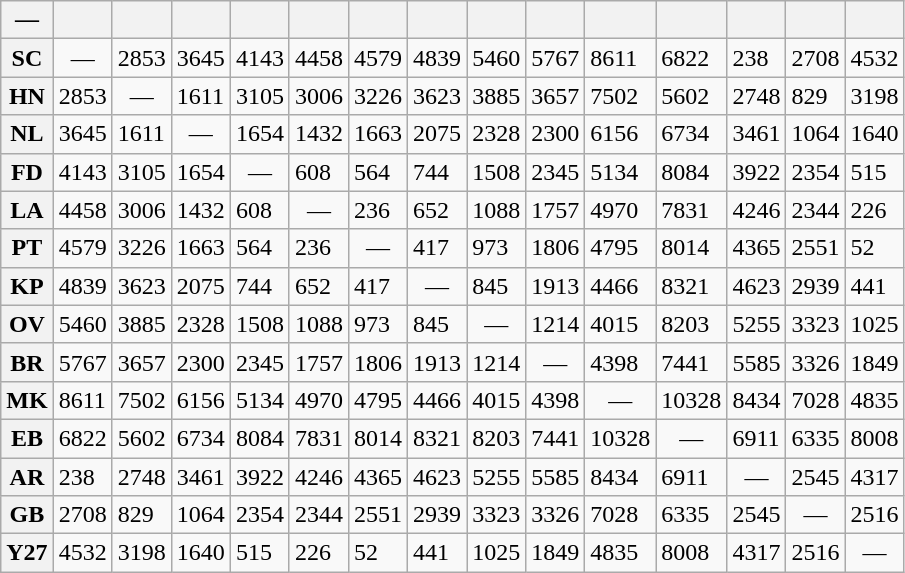<table class="wikitable" border="1">
<tr>
<th scope="col" style="text-align:center;">—</th>
<th scope="col" style="text-align:center;"></th>
<th scope="col" style="text-align:center;"></th>
<th scope="col" style="text-align:center;"></th>
<th scope="col" style="text-align:center;"></th>
<th scope="col" style="text-align:center;"></th>
<th scope="col" style="text-align:center;"></th>
<th scope="col" style="text-align:center;"></th>
<th scope="col" style="text-align:center;"></th>
<th scope="col" style="text-align:center;"></th>
<th scope="col" style="text-align:center;"></th>
<th scope="col" style="text-align:center;"></th>
<th scope="col" style="text-align:center;"></th>
<th scope="col" style="text-align:center;"></th>
<th scope="col" style="text-align:center;"></th>
</tr>
<tr>
<th scope="row">SC</th>
<td style="text-align:center;">—</td>
<td>2853</td>
<td>3645</td>
<td>4143</td>
<td>4458</td>
<td>4579</td>
<td>4839</td>
<td>5460</td>
<td>5767</td>
<td>8611</td>
<td>6822</td>
<td>238</td>
<td>2708</td>
<td>4532</td>
</tr>
<tr>
<th scope="row">HN</th>
<td>2853</td>
<td style="text-align:center;">—</td>
<td>1611</td>
<td>3105</td>
<td>3006</td>
<td>3226</td>
<td>3623</td>
<td>3885</td>
<td>3657</td>
<td>7502</td>
<td>5602</td>
<td>2748</td>
<td>829</td>
<td>3198</td>
</tr>
<tr>
<th scope="row">NL</th>
<td>3645</td>
<td>1611</td>
<td style="text-align:center;">—</td>
<td>1654</td>
<td>1432</td>
<td>1663</td>
<td>2075</td>
<td>2328</td>
<td>2300</td>
<td>6156</td>
<td>6734</td>
<td>3461</td>
<td>1064</td>
<td>1640</td>
</tr>
<tr>
<th scope="row">FD</th>
<td>4143</td>
<td>3105</td>
<td>1654</td>
<td style="text-align:center;">—</td>
<td>608</td>
<td>564</td>
<td>744</td>
<td>1508</td>
<td>2345</td>
<td>5134</td>
<td>8084</td>
<td>3922</td>
<td>2354</td>
<td>515</td>
</tr>
<tr>
<th scope="row">LA</th>
<td>4458</td>
<td>3006</td>
<td>1432</td>
<td>608</td>
<td style="text-align:center;">—</td>
<td>236</td>
<td>652</td>
<td>1088</td>
<td>1757</td>
<td>4970</td>
<td>7831</td>
<td>4246</td>
<td>2344</td>
<td>226</td>
</tr>
<tr>
<th scope="row">PT</th>
<td>4579</td>
<td>3226</td>
<td>1663</td>
<td>564</td>
<td>236</td>
<td style="text-align:center;">—</td>
<td>417</td>
<td>973</td>
<td>1806</td>
<td>4795</td>
<td>8014</td>
<td>4365</td>
<td>2551</td>
<td>52</td>
</tr>
<tr>
<th scope="row">KP</th>
<td>4839</td>
<td>3623</td>
<td>2075</td>
<td>744</td>
<td>652</td>
<td>417</td>
<td style="text-align:center;">—</td>
<td>845</td>
<td>1913</td>
<td>4466</td>
<td>8321</td>
<td>4623</td>
<td>2939</td>
<td>441</td>
</tr>
<tr>
<th scope="row">OV</th>
<td>5460</td>
<td>3885</td>
<td>2328</td>
<td>1508</td>
<td>1088</td>
<td>973</td>
<td>845</td>
<td style="text-align:center;">—</td>
<td>1214</td>
<td>4015</td>
<td>8203</td>
<td>5255</td>
<td>3323</td>
<td>1025</td>
</tr>
<tr>
<th scope="row">BR</th>
<td>5767</td>
<td>3657</td>
<td>2300</td>
<td>2345</td>
<td>1757</td>
<td>1806</td>
<td>1913</td>
<td>1214</td>
<td style="text-align:center;">—</td>
<td>4398</td>
<td>7441</td>
<td>5585</td>
<td>3326</td>
<td>1849</td>
</tr>
<tr>
<th scope="row">MK</th>
<td>8611</td>
<td>7502</td>
<td>6156</td>
<td>5134</td>
<td>4970</td>
<td>4795</td>
<td>4466</td>
<td>4015</td>
<td>4398</td>
<td style="text-align:center;">—</td>
<td>10328</td>
<td>8434</td>
<td>7028</td>
<td>4835</td>
</tr>
<tr>
<th scope="row">EB</th>
<td>6822</td>
<td>5602</td>
<td>6734</td>
<td>8084</td>
<td>7831</td>
<td>8014</td>
<td>8321</td>
<td>8203</td>
<td>7441</td>
<td>10328</td>
<td style="text-align:center;">—</td>
<td>6911</td>
<td>6335</td>
<td>8008</td>
</tr>
<tr>
<th scope="row">AR</th>
<td>238</td>
<td>2748</td>
<td>3461</td>
<td>3922</td>
<td>4246</td>
<td>4365</td>
<td>4623</td>
<td>5255</td>
<td>5585</td>
<td>8434</td>
<td>6911</td>
<td style="text-align:center;">—</td>
<td>2545</td>
<td>4317</td>
</tr>
<tr>
<th scope="row">GB</th>
<td>2708</td>
<td>829</td>
<td>1064</td>
<td>2354</td>
<td>2344</td>
<td>2551</td>
<td>2939</td>
<td>3323</td>
<td>3326</td>
<td>7028</td>
<td>6335</td>
<td>2545</td>
<td style="text-align:center;">—</td>
<td>2516</td>
</tr>
<tr>
<th scope="row">Y27</th>
<td>4532</td>
<td>3198</td>
<td>1640</td>
<td>515</td>
<td>226</td>
<td>52</td>
<td>441</td>
<td>1025</td>
<td>1849</td>
<td>4835</td>
<td>8008</td>
<td>4317</td>
<td>2516</td>
<td style="text-align:center;">—</td>
</tr>
</table>
